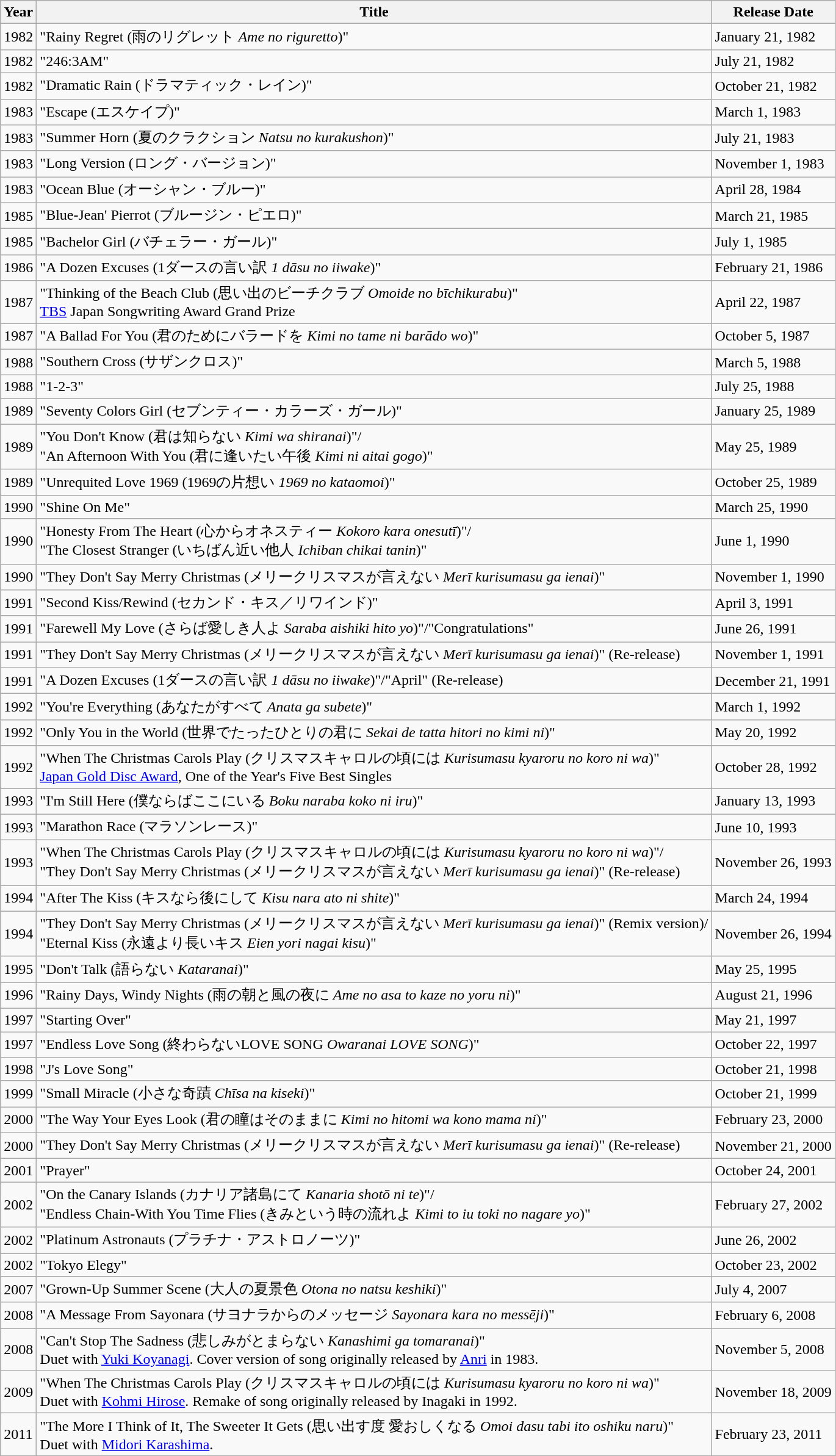<table class="wikitable">
<tr>
<th>Year</th>
<th>Title</th>
<th>Release Date</th>
</tr>
<tr>
<td>1982</td>
<td>"Rainy Regret (雨のリグレット <em>Ame no riguretto</em>)"</td>
<td>January 21, 1982</td>
</tr>
<tr>
<td>1982</td>
<td>"246:3AM"</td>
<td>July 21, 1982</td>
</tr>
<tr>
<td>1982</td>
<td>"Dramatic Rain (ドラマティック・レイン)"</td>
<td>October 21, 1982</td>
</tr>
<tr>
<td>1983</td>
<td>"Escape (エスケイプ)"</td>
<td>March 1, 1983</td>
</tr>
<tr>
<td>1983</td>
<td>"Summer Horn (夏のクラクション <em>Natsu no kurakushon</em>)"</td>
<td>July 21, 1983</td>
</tr>
<tr>
<td>1983</td>
<td>"Long Version (ロング・バージョン)"</td>
<td>November 1, 1983</td>
</tr>
<tr>
<td>1983</td>
<td>"Ocean Blue (オーシャン・ブルー)"</td>
<td>April 28, 1984</td>
</tr>
<tr>
<td>1985</td>
<td>"Blue-Jean' Pierrot (ブルージン・ピエロ)"</td>
<td>March 21, 1985</td>
</tr>
<tr>
<td>1985</td>
<td>"Bachelor Girl (バチェラー・ガール)"</td>
<td>July 1, 1985</td>
</tr>
<tr>
<td>1986</td>
<td>"A Dozen Excuses (1ダースの言い訳 <em>1 dāsu no iiwake</em>)"</td>
<td>February 21, 1986</td>
</tr>
<tr>
<td>1987</td>
<td>"Thinking of the Beach Club (思い出のビーチクラブ <em>Omoide no bīchikurabu</em>)"<br><a href='#'>TBS</a> Japan Songwriting Award Grand Prize</td>
<td>April 22, 1987</td>
</tr>
<tr>
<td>1987</td>
<td>"A Ballad For You (君のためにバラードを <em>Kimi no tame ni barādo wo</em>)"</td>
<td>October 5, 1987</td>
</tr>
<tr>
<td>1988</td>
<td>"Southern Cross (サザンクロス)"</td>
<td>March 5, 1988</td>
</tr>
<tr>
<td>1988</td>
<td>"1-2-3"</td>
<td>July 25, 1988</td>
</tr>
<tr>
<td>1989</td>
<td>"Seventy Colors Girl (セブンティー・カラーズ・ガール)"</td>
<td>January 25, 1989</td>
</tr>
<tr>
<td>1989</td>
<td>"You Don't Know (君は知らない <em>Kimi wa shiranai</em>)"/	<br> "An Afternoon With You (君に逢いたい午後 <em>Kimi ni aitai gogo</em>)"</td>
<td>May 25, 1989</td>
</tr>
<tr>
<td>1989</td>
<td>"Unrequited Love 1969 (1969の片想い <em>1969 no kataomoi</em>)"</td>
<td>October 25, 1989</td>
</tr>
<tr>
<td>1990</td>
<td>"Shine On Me"</td>
<td>March 25, 1990</td>
</tr>
<tr>
<td>1990</td>
<td>"Honesty From The Heart (心からオネスティー <em>Kokoro kara onesutī</em>)"/ <br> "The Closest Stranger (いちばん近い他人 <em>Ichiban chikai tanin</em>)"</td>
<td>June 1, 1990</td>
</tr>
<tr>
<td>1990</td>
<td>"They Don't Say Merry Christmas (メリークリスマスが言えない <em>Merī kurisumasu ga ienai</em>)"</td>
<td>November 1, 1990</td>
</tr>
<tr>
<td>1991</td>
<td>"Second Kiss/Rewind (セカンド・キス／リワインド)"</td>
<td>April 3, 1991</td>
</tr>
<tr>
<td>1991</td>
<td>"Farewell My Love (さらば愛しき人よ <em>Saraba aishiki hito yo</em>)"/"Congratulations"</td>
<td>June 26, 1991</td>
</tr>
<tr>
<td>1991</td>
<td>"They Don't Say Merry Christmas (メリークリスマスが言えない <em>Merī kurisumasu ga ienai</em>)" (Re-release)</td>
<td>November 1, 1991</td>
</tr>
<tr>
<td>1991</td>
<td>"A Dozen Excuses (1ダースの言い訳 <em>1 dāsu no iiwake</em>)"/"April" (Re-release)</td>
<td>December 21, 1991</td>
</tr>
<tr>
<td>1992</td>
<td>"You're Everything (あなたがすべて <em>Anata ga subete</em>)"</td>
<td>March 1, 1992</td>
</tr>
<tr>
<td>1992</td>
<td>"Only You in the World (世界でたったひとりの君に <em>Sekai de tatta hitori no kimi ni</em>)"</td>
<td>May 20, 1992</td>
</tr>
<tr>
<td>1992</td>
<td>"When The Christmas Carols Play (クリスマスキャロルの頃には <em>Kurisumasu kyaroru no koro ni wa</em>)" <br><a href='#'>Japan Gold Disc Award</a>, One of the Year's Five Best Singles</td>
<td>October 28, 1992</td>
</tr>
<tr>
<td>1993</td>
<td>"I'm Still Here (僕ならばここにいる  <em>Boku naraba koko ni iru</em>)"</td>
<td>January 13, 1993</td>
</tr>
<tr>
<td>1993</td>
<td>"Marathon Race (マラソンレース)"</td>
<td>June 10, 1993</td>
</tr>
<tr>
<td>1993</td>
<td>"When The Christmas Carols Play (クリスマスキャロルの頃には <em>Kurisumasu kyaroru no koro ni wa</em>)"/ <br> "They Don't Say Merry Christmas (メリークリスマスが言えない <em>Merī kurisumasu ga ienai</em>)" (Re-release)</td>
<td>November 26, 1993</td>
</tr>
<tr>
<td>1994</td>
<td>"After The Kiss (キスなら後にして <em>Kisu nara ato ni shite</em>)"</td>
<td>March 24, 1994</td>
</tr>
<tr>
<td>1994</td>
<td>"They Don't Say Merry Christmas (メリークリスマスが言えない <em>Merī kurisumasu ga ienai</em>)" (Remix version)/ <br> "Eternal Kiss (永遠より長いキス <em>Eien yori nagai kisu</em>)"</td>
<td>November 26, 1994</td>
</tr>
<tr>
<td>1995</td>
<td>"Don't Talk (語らない <em>Kataranai</em>)"</td>
<td>May 25, 1995</td>
</tr>
<tr>
<td>1996</td>
<td>"Rainy Days, Windy Nights (雨の朝と風の夜に <em>Ame no asa to kaze no yoru ni</em>)"</td>
<td>August 21, 1996</td>
</tr>
<tr>
<td>1997</td>
<td>"Starting Over"</td>
<td>May 21, 1997</td>
</tr>
<tr>
<td>1997</td>
<td>"Endless Love Song (終わらないLOVE SONG <em>Owaranai LOVE SONG</em>)"</td>
<td>October 22, 1997</td>
</tr>
<tr>
<td>1998</td>
<td>"J's Love Song"</td>
<td>October 21, 1998</td>
</tr>
<tr>
<td>1999</td>
<td>"Small Miracle (小さな奇蹟 <em>Chīsa na kiseki</em>)"</td>
<td>October 21, 1999</td>
</tr>
<tr>
<td>2000</td>
<td>"The Way Your Eyes Look (君の瞳はそのままに <em>Kimi no hitomi wa kono mama ni</em>)"</td>
<td>February 23, 2000</td>
</tr>
<tr>
<td>2000</td>
<td>"They Don't Say Merry Christmas (メリークリスマスが言えない <em>Merī kurisumasu ga ienai</em>)"  (Re-release)</td>
<td>November 21, 2000</td>
</tr>
<tr>
<td>2001</td>
<td>"Prayer"</td>
<td>October 24, 2001</td>
</tr>
<tr>
<td>2002</td>
<td>"On the Canary Islands (カナリア諸島にて <em>Kanaria shotō ni te</em>)"/ <br> "Endless Chain-With You Time Flies (きみという時の流れよ <em>Kimi to iu toki no nagare yo</em>)"</td>
<td>February 27, 2002</td>
</tr>
<tr>
<td>2002</td>
<td>"Platinum Astronauts (プラチナ・アストロノーツ)"</td>
<td>June 26, 2002</td>
</tr>
<tr>
<td>2002</td>
<td>"Tokyo Elegy"</td>
<td>October 23, 2002</td>
</tr>
<tr>
<td>2007</td>
<td>"Grown-Up Summer Scene (大人の夏景色 <em>Otona no natsu keshiki</em>)"</td>
<td>July 4, 2007</td>
</tr>
<tr>
<td>2008</td>
<td>"A Message From Sayonara (サヨナラからのメッセージ <em>Sayonara kara no messēji</em>)"</td>
<td>February 6, 2008</td>
</tr>
<tr>
<td>2008</td>
<td>"Can't Stop The Sadness (悲しみがとまらない <em>Kanashimi ga tomaranai</em>)"<br>Duet with <a href='#'>Yuki Koyanagi</a>.  Cover version of song originally released by <a href='#'>Anri</a> in 1983.</td>
<td>November 5, 2008</td>
</tr>
<tr>
<td>2009</td>
<td>"When The Christmas Carols Play (クリスマスキャロルの頃には <em>Kurisumasu kyaroru no koro ni wa</em>)" <br>Duet with <a href='#'>Kohmi Hirose</a>. Remake of song originally released by Inagaki in 1992.</td>
<td>November 18, 2009</td>
</tr>
<tr>
<td>2011</td>
<td>"The More I Think of It, The Sweeter It Gets (思い出す度 愛おしくなる <em>Omoi dasu tabi ito oshiku naru</em>)" <br>Duet with <a href='#'>Midori Karashima</a>.</td>
<td>February 23, 2011</td>
</tr>
</table>
